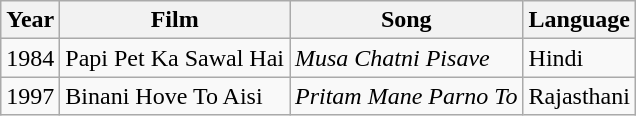<table class="wikitable sortable">
<tr>
<th>Year</th>
<th>Film</th>
<th>Song</th>
<th>Language</th>
</tr>
<tr>
<td>1984</td>
<td>Papi Pet Ka Sawal Hai</td>
<td><em>Musa Chatni Pisave</em></td>
<td>Hindi</td>
</tr>
<tr>
<td>1997</td>
<td>Binani Hove To Aisi</td>
<td><em>Pritam Mane Parno To</em></td>
<td>Rajasthani</td>
</tr>
</table>
